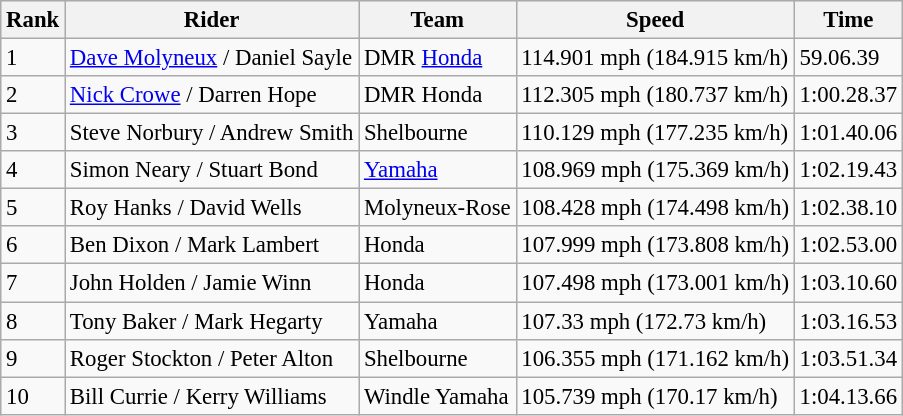<table class="wikitable" style="font-size: 95%;">
<tr style="background:#efefef;">
<th>Rank</th>
<th>Rider</th>
<th>Team</th>
<th>Speed</th>
<th>Time</th>
</tr>
<tr>
<td>1</td>
<td> <a href='#'>Dave Molyneux</a> / Daniel Sayle</td>
<td>DMR <a href='#'>Honda</a></td>
<td><span>114.901 mph (184.915 km/h)</span></td>
<td>59.06.39</td>
</tr>
<tr>
<td>2</td>
<td> <a href='#'>Nick Crowe</a> / Darren Hope</td>
<td>DMR Honda</td>
<td><span>112.305 mph (180.737 km/h)</span></td>
<td>1:00.28.37</td>
</tr>
<tr>
<td>3</td>
<td> Steve Norbury / Andrew Smith</td>
<td>Shelbourne</td>
<td><span>110.129 mph (177.235 km/h)</span></td>
<td>1:01.40.06</td>
</tr>
<tr>
<td>4</td>
<td> Simon Neary / Stuart Bond</td>
<td><a href='#'>Yamaha</a></td>
<td><span>108.969 mph (175.369 km/h)</span></td>
<td>1:02.19.43</td>
</tr>
<tr>
<td>5</td>
<td> Roy Hanks / David Wells</td>
<td>Molyneux-Rose</td>
<td><span>108.428 mph (174.498 km/h)</span></td>
<td>1:02.38.10</td>
</tr>
<tr>
<td>6</td>
<td> Ben Dixon / Mark Lambert</td>
<td>Honda</td>
<td><span>107.999 mph (173.808 km/h)</span></td>
<td>1:02.53.00</td>
</tr>
<tr>
<td>7</td>
<td> John Holden / Jamie Winn</td>
<td>Honda</td>
<td><span>107.498 mph (173.001 km/h)</span></td>
<td>1:03.10.60</td>
</tr>
<tr>
<td>8</td>
<td> Tony Baker / Mark Hegarty</td>
<td>Yamaha</td>
<td><span>107.33 mph (172.73 km/h)</span></td>
<td>1:03.16.53</td>
</tr>
<tr>
<td>9</td>
<td> Roger Stockton / Peter Alton</td>
<td>Shelbourne</td>
<td><span>106.355 mph (171.162 km/h)</span></td>
<td>1:03.51.34</td>
</tr>
<tr>
<td>10</td>
<td> Bill Currie / Kerry Williams</td>
<td>Windle Yamaha</td>
<td><span>105.739 mph (170.17 km/h)</span></td>
<td>1:04.13.66</td>
</tr>
</table>
